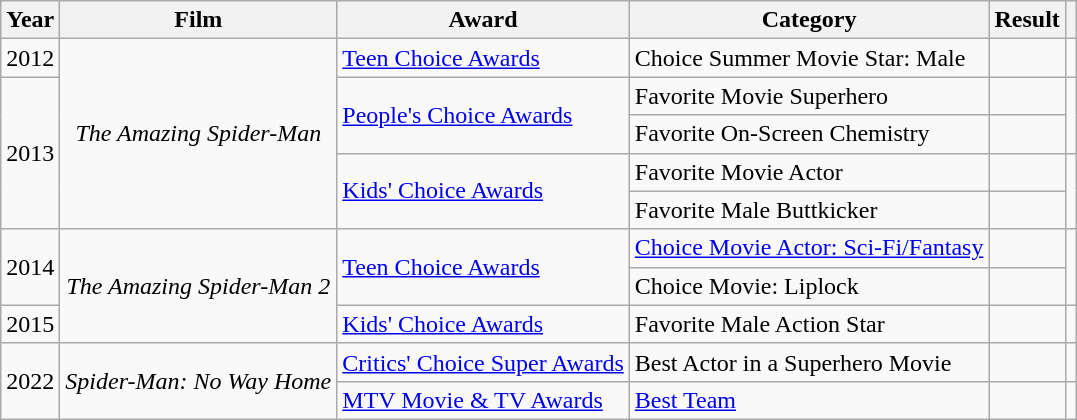<table class="wikitable plainrowheaders sortable">
<tr>
<th scope="col">Year</th>
<th scope="col">Film</th>
<th scope="col">Award</th>
<th scope="col">Category</th>
<th scope="col">Result</th>
<th scope="col" class="unsortable"></th>
</tr>
<tr>
<td style="text-align:center;">2012</td>
<td rowspan="5" style="text-align:center;"><em>The Amazing Spider-Man</em></td>
<td><a href='#'>Teen Choice Awards</a></td>
<td>Choice Summer Movie Star: Male</td>
<td></td>
<td style="text-align:center;"></td>
</tr>
<tr>
<td rowspan="4" style="text-align:center;">2013</td>
<td rowspan="2"><a href='#'>People's Choice Awards</a></td>
<td>Favorite Movie Superhero</td>
<td></td>
<td rowspan="2" style="text-align:center;"></td>
</tr>
<tr>
<td>Favorite On-Screen Chemistry</td>
<td></td>
</tr>
<tr>
<td rowspan="2"><a href='#'>Kids' Choice Awards</a></td>
<td>Favorite Movie Actor</td>
<td></td>
<td rowspan="2" style="text-align:center;"></td>
</tr>
<tr>
<td>Favorite Male Buttkicker</td>
<td></td>
</tr>
<tr>
<td rowspan="2" style="text-align:center;">2014</td>
<td rowspan="3" style="text-align:center;"><em>The Amazing Spider-Man 2</em></td>
<td rowspan="2"><a href='#'>Teen Choice Awards</a></td>
<td><a href='#'>Choice Movie Actor: Sci-Fi/Fantasy</a></td>
<td></td>
<td rowspan="2" style="text-align:center;"></td>
</tr>
<tr>
<td>Choice Movie: Liplock</td>
<td></td>
</tr>
<tr>
<td style="text-align:center;">2015</td>
<td><a href='#'>Kids' Choice Awards</a></td>
<td>Favorite Male Action Star</td>
<td></td>
<td style="text-align:center;"></td>
</tr>
<tr>
<td rowspan="2" style="text-align:center;">2022</td>
<td rowspan="2" style="text-align:center;"><em>Spider-Man: No Way Home</em></td>
<td><a href='#'>Critics' Choice Super Awards</a></td>
<td>Best Actor in a Superhero Movie</td>
<td></td>
<td style="text-align: center;"></td>
</tr>
<tr>
<td><a href='#'>MTV Movie & TV Awards</a></td>
<td><a href='#'>Best Team</a></td>
<td></td>
<td style="text-align:center;"></td>
</tr>
</table>
